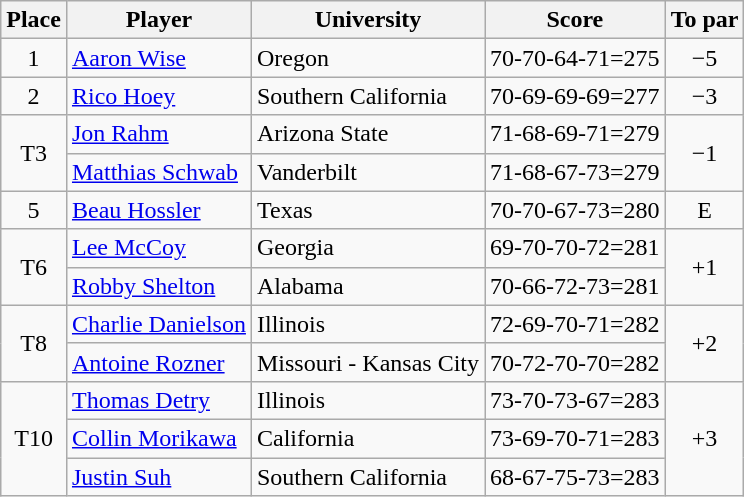<table class="wikitable">
<tr>
<th>Place</th>
<th>Player</th>
<th>University</th>
<th>Score</th>
<th>To par</th>
</tr>
<tr>
<td align=center>1</td>
<td><a href='#'>Aaron Wise</a></td>
<td>Oregon</td>
<td>70-70-64-71=275</td>
<td align=center>−5</td>
</tr>
<tr>
<td align=center>2</td>
<td><a href='#'>Rico Hoey</a></td>
<td>Southern California</td>
<td>70-69-69-69=277</td>
<td align=center>−3</td>
</tr>
<tr>
<td align=center rowspan=2>T3</td>
<td><a href='#'>Jon Rahm</a></td>
<td>Arizona State</td>
<td>71-68-69-71=279</td>
<td align=center rowspan=2>−1</td>
</tr>
<tr>
<td><a href='#'>Matthias Schwab</a></td>
<td>Vanderbilt</td>
<td>71-68-67-73=279</td>
</tr>
<tr>
<td align=center>5</td>
<td><a href='#'>Beau Hossler</a></td>
<td>Texas</td>
<td>70-70-67-73=280</td>
<td align=center>E</td>
</tr>
<tr>
<td align=center rowspan=2>T6</td>
<td><a href='#'>Lee McCoy</a></td>
<td>Georgia</td>
<td>69-70-70-72=281</td>
<td align=center rowspan=2>+1</td>
</tr>
<tr>
<td><a href='#'>Robby Shelton</a></td>
<td>Alabama</td>
<td>70-66-72-73=281</td>
</tr>
<tr>
<td align=center rowspan=2>T8</td>
<td><a href='#'>Charlie Danielson</a></td>
<td>Illinois</td>
<td>72-69-70-71=282</td>
<td align=center rowspan=2>+2</td>
</tr>
<tr>
<td><a href='#'>Antoine Rozner</a></td>
<td>Missouri - Kansas City</td>
<td>70-72-70-70=282</td>
</tr>
<tr>
<td align=center rowspan=3>T10</td>
<td><a href='#'>Thomas Detry</a></td>
<td>Illinois</td>
<td>73-70-73-67=283</td>
<td align=center rowspan=3>+3</td>
</tr>
<tr>
<td><a href='#'>Collin Morikawa</a></td>
<td>California</td>
<td>73-69-70-71=283</td>
</tr>
<tr>
<td><a href='#'>Justin Suh</a></td>
<td>Southern California</td>
<td>68-67-75-73=283</td>
</tr>
</table>
